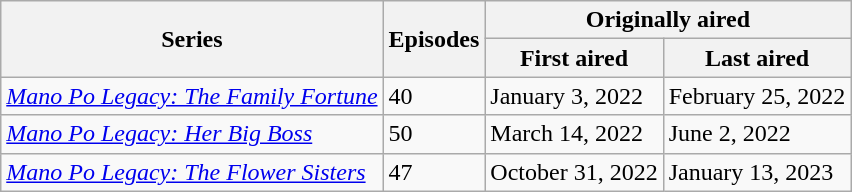<table class="wikitable sortable sortable">
<tr>
<th rowspan=2>Series</th>
<th rowspan=2>Episodes</th>
<th colspan=2>Originally aired</th>
</tr>
<tr>
<th>First aired</th>
<th>Last aired</th>
</tr>
<tr>
<td><em><a href='#'>Mano Po Legacy: The Family Fortune</a></em></td>
<td>40</td>
<td>January 3, 2022</td>
<td>February 25, 2022</td>
</tr>
<tr>
<td><em><a href='#'>Mano Po Legacy: Her Big Boss</a></em></td>
<td>50</td>
<td>March 14, 2022</td>
<td>June 2, 2022</td>
</tr>
<tr>
<td><em><a href='#'>Mano Po Legacy: The Flower Sisters</a></em></td>
<td>47</td>
<td>October 31, 2022</td>
<td>January 13, 2023</td>
</tr>
</table>
